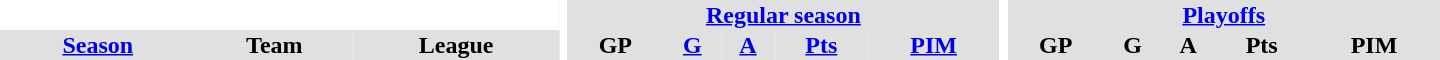<table border="0" cellpadding="1" cellspacing="0" style="text-align:center; width:60em">
<tr bgcolor="#e0e0e0">
<th colspan="3" bgcolor="#ffffff"></th>
<th rowspan="99" bgcolor="#ffffff"></th>
<th colspan="5"><a href='#'>Regular season</a></th>
<th rowspan="99" bgcolor="#ffffff"></th>
<th colspan="5"><a href='#'>Playoffs</a></th>
</tr>
<tr bgcolor="#e0e0e0">
<th><a href='#'>Season</a></th>
<th>Team</th>
<th>League</th>
<th>GP</th>
<th><a href='#'>G</a></th>
<th><a href='#'>A</a></th>
<th><a href='#'>Pts</a></th>
<th><a href='#'>PIM</a></th>
<th>GP</th>
<th>G</th>
<th>A</th>
<th>Pts</th>
<th>PIM</th>
</tr>
</table>
